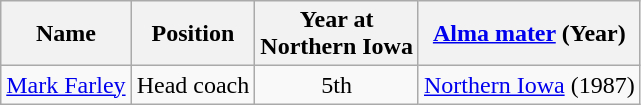<table class="wikitable">
<tr>
<th>Name</th>
<th>Position</th>
<th>Year at <br> Northern Iowa</th>
<th><a href='#'>Alma mater</a> (Year)</th>
</tr>
<tr align="center">
<td><a href='#'>Mark Farley</a></td>
<td>Head coach</td>
<td>5th</td>
<td><a href='#'>Northern Iowa</a> (1987)</td>
</tr>
</table>
